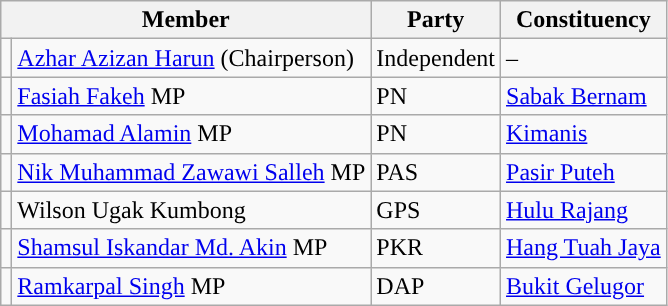<table class="wikitable sortable">
<tr>
<th colspan="2">Member</th>
<th>Party</th>
<th>Constituency</th>
</tr>
<tr>
<td></td>
<td><a href='#'>Azhar Azizan Harun</a> (Chairperson)</td>
<td>Independent</td>
<td>–</td>
</tr>
<tr>
<td></td>
<td><a href='#'>Fasiah Fakeh</a> MP</td>
<td>PN</td>
<td><a href='#'>Sabak Bernam</a></td>
</tr>
<tr>
<td></td>
<td><a href='#'>Mohamad Alamin</a> MP</td>
<td>PN</td>
<td><a href='#'>Kimanis</a></td>
</tr>
<tr>
<td></td>
<td><a href='#'>Nik Muhammad Zawawi Salleh</a> MP</td>
<td>PAS</td>
<td><a href='#'>Pasir Puteh</a></td>
</tr>
<tr>
<td></td>
<td>Wilson Ugak Kumbong</td>
<td>GPS</td>
<td><a href='#'>Hulu Rajang</a></td>
</tr>
<tr>
<td></td>
<td><a href='#'>Shamsul Iskandar Md. Akin</a> MP</td>
<td>PKR</td>
<td><a href='#'>Hang Tuah Jaya</a></td>
</tr>
<tr>
<td></td>
<td><a href='#'>Ramkarpal Singh</a> MP</td>
<td>DAP</td>
<td><a href='#'>Bukit Gelugor</a></td>
</tr>
</table>
